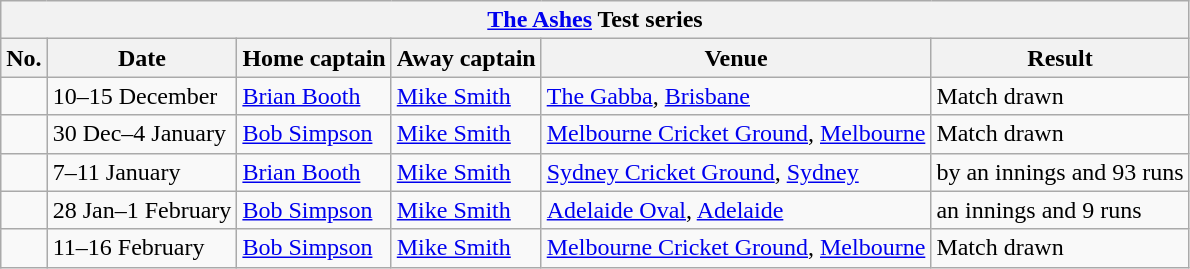<table class="wikitable">
<tr>
<th colspan="9"><a href='#'>The Ashes</a> Test series</th>
</tr>
<tr>
<th>No.</th>
<th>Date</th>
<th>Home captain</th>
<th>Away captain</th>
<th>Venue</th>
<th>Result</th>
</tr>
<tr>
<td></td>
<td>10–15 December</td>
<td><a href='#'>Brian Booth</a></td>
<td><a href='#'>Mike Smith</a></td>
<td><a href='#'>The Gabba</a>, <a href='#'>Brisbane</a></td>
<td>Match drawn</td>
</tr>
<tr>
<td></td>
<td>30 Dec–4 January</td>
<td><a href='#'>Bob Simpson</a></td>
<td><a href='#'>Mike Smith</a></td>
<td><a href='#'>Melbourne Cricket Ground</a>, <a href='#'>Melbourne</a></td>
<td>Match drawn</td>
</tr>
<tr>
<td></td>
<td>7–11 January</td>
<td><a href='#'>Brian Booth</a></td>
<td><a href='#'>Mike Smith</a></td>
<td><a href='#'>Sydney Cricket Ground</a>, <a href='#'>Sydney</a></td>
<td> by an innings and 93 runs</td>
</tr>
<tr>
<td></td>
<td>28 Jan–1 February</td>
<td><a href='#'>Bob Simpson</a></td>
<td><a href='#'>Mike Smith</a></td>
<td><a href='#'>Adelaide Oval</a>, <a href='#'>Adelaide</a></td>
<td> an innings and 9 runs</td>
</tr>
<tr>
<td></td>
<td>11–16 February</td>
<td><a href='#'>Bob Simpson</a></td>
<td><a href='#'>Mike Smith</a></td>
<td><a href='#'>Melbourne Cricket Ground</a>, <a href='#'>Melbourne</a></td>
<td>Match drawn</td>
</tr>
</table>
